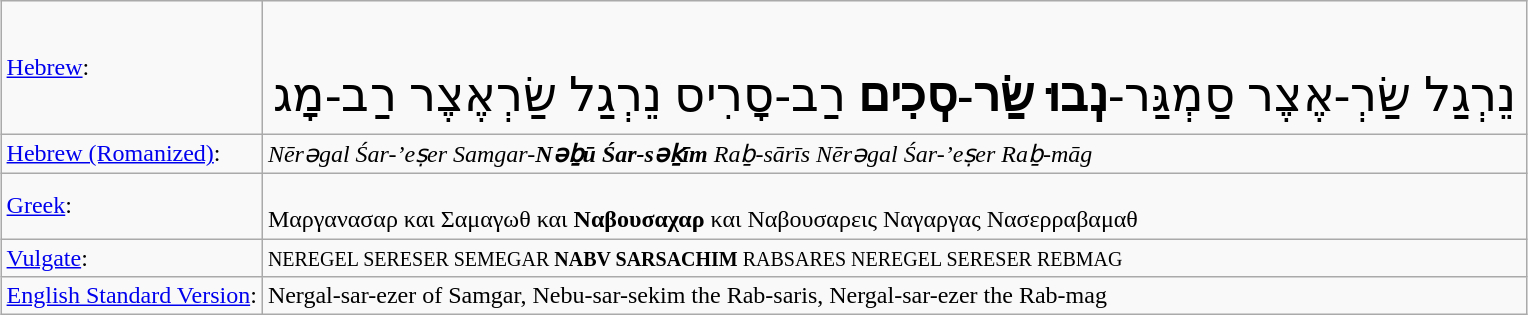<table border="1" class="wikitable" style="margin: 1em auto 1em auto">
<tr>
<td><a href='#'>Hebrew</a>:</td>
<td style="font-size:200%;font-family:'SBL Hebrew', David, Narkisim, 'Times New Roman'"><br>נֵרְגַל שַׂרְ-אֶצֶר סַמְגַּר-<strong>נְבוּ שַׂר-סְכִים</strong> רַב-סָרִיס נֵרְגַל שַׂרְאֶצֶר רַב-מָג</td>
</tr>
<tr>
<td><a href='#'>Hebrew (Romanized)</a>:</td>
<td><em>Nērəgal Śar-’eṣer Samgar-<strong>Nəḇū Śar-səḵīm</strong> Raḇ-sārīs Nērəgal Śar-’eṣer Raḇ-māg</em></td>
</tr>
<tr>
<td><a href='#'>Greek</a>:</td>
<td><br>Μαργανασαρ και Σαμαγωθ και <strong>Ναβουσαχαρ</strong> και Ναβουσαρεις Ναγαργας Νασερραβαμαθ</td>
</tr>
<tr>
<td><a href='#'>Vulgate</a>:</td>
<td><small>NEREGEL SERESER SEMEGAR <strong>NABV SARSACHIM</strong> RABSARES NEREGEL SERESER REBMAG</small></td>
</tr>
<tr>
<td><a href='#'>English Standard Version</a>:</td>
<td>Nergal-sar-ezer of Samgar, Nebu-sar-sekim the Rab-saris, Nergal-sar-ezer the Rab-mag</td>
</tr>
</table>
